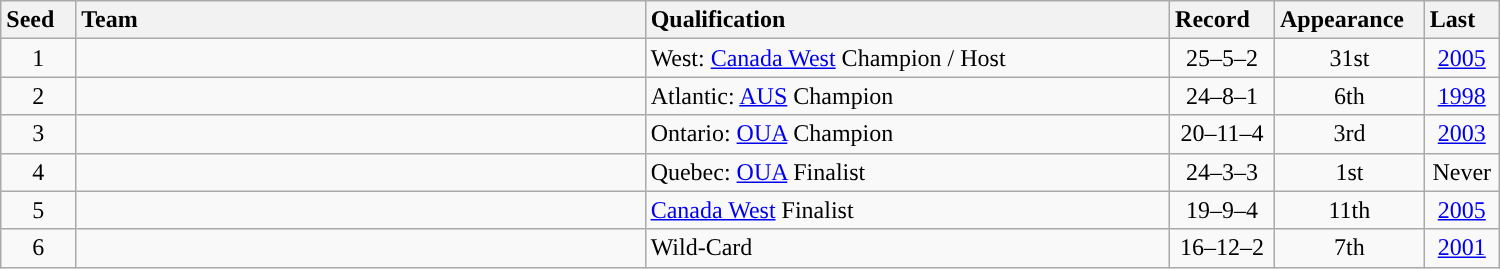<table class="wikitable sortable" style="text-align: center;" width=1000>
<tr style="background:#efefef; text-align:center">
<th style="text-align:left" width=5%>Seed</th>
<th style="text-align:left" width=38%>Team</th>
<th style="text-align:left" width=35%>Qualification</th>
<th style="text-align:left" width=7%>Record</th>
<th style="text-align:left" width=10%>Appearance</th>
<th style="text-align:left" width=6%>Last</th>
</tr>
<tr style="text-align:center">
<td style="text-align:center">1</td>
<td style="text-align:left; "><a href='#'></a></td>
<td style="text-align:left">West: <a href='#'>Canada West</a> Champion / Host</td>
<td style="text-align:center">25–5–2</td>
<td style=center>31st</td>
<td style="text-align:center"><a href='#'>2005</a></td>
</tr>
<tr style="text-align:center">
<td style="text-align:center">2</td>
<td style="text-align:left; "><a href='#'></a></td>
<td style="text-align:left">Atlantic: <a href='#'>AUS</a> Champion</td>
<td style="text-align:center">24–8–1</td>
<td style=center>6th</td>
<td style="teQxt-align:center"><a href='#'>1998</a></td>
</tr>
<tr style="text-align:center">
<td style="text-align:center">3</td>
<td style="text-align:left; "><a href='#'></a></td>
<td style="text-align:left">Ontario: <a href='#'>OUA</a> Champion</td>
<td style="text-align:center">20–11–4</td>
<td style=center>3rd</td>
<td style="text-align:center"><a href='#'>2003</a></td>
</tr>
<tr style="text-align:center">
<td style="text-align:center">4</td>
<td style="text-align:left; "><a href='#'></a></td>
<td style="text-align:left">Quebec: <a href='#'>OUA</a> Finalist</td>
<td style="text-align:center">24–3–3</td>
<td style=center>1st</td>
<td style="text-align:center">Never</td>
</tr>
<tr style="text-align:center">
<td style="text-align:center">5</td>
<td style="text-align:left; "><a href='#'></a></td>
<td style="text-align:left"><a href='#'>Canada West</a> Finalist</td>
<td style="text-align:center">19–9–4</td>
<td style=center>11th</td>
<td style="text-align:center"><a href='#'>2005</a></td>
</tr>
<tr style="text-align:center">
<td style="text-align:center">6</td>
<td style="text-align:left; "><a href='#'></a></td>
<td style="text-align:left">Wild-Card</td>
<td style="text-align:center">16–12–2</td>
<td style=center>7th</td>
<td style="text-align:center"><a href='#'>2001</a></td>
</tr>
</table>
